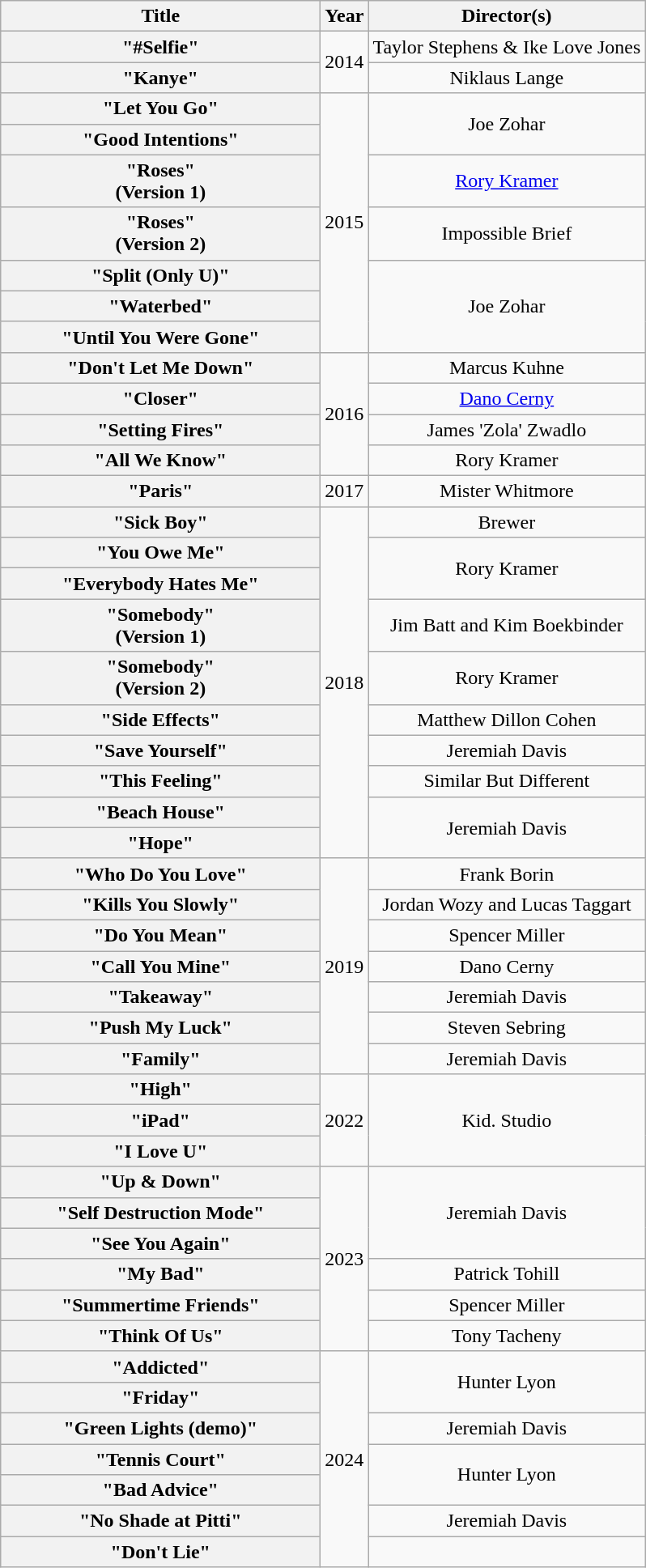<table class="wikitable plainrowheaders" style="text-align:center;">
<tr>
<th scope="col" style="width:16em;">Title</th>
<th scope="col" style="width:1em;">Year</th>
<th scope="col">Director(s)</th>
</tr>
<tr>
<th scope="row">"#Selfie"</th>
<td rowspan="2">2014</td>
<td>Taylor Stephens & Ike Love Jones</td>
</tr>
<tr>
<th scope="row">"Kanye"<br></th>
<td>Niklaus Lange</td>
</tr>
<tr>
<th scope="row">"Let You Go"<br></th>
<td rowspan="7">2015</td>
<td rowspan="2">Joe Zohar</td>
</tr>
<tr>
<th scope="row">"Good Intentions"<br></th>
</tr>
<tr>
<th scope="row">"Roses"<br><span>(Version 1)</span></th>
<td><a href='#'>Rory Kramer</a></td>
</tr>
<tr>
<th scope="row">"Roses"<br><span>(Version 2)</span></th>
<td>Impossible Brief</td>
</tr>
<tr>
<th scope="row">"Split (Only U)"<br></th>
<td rowspan="3">Joe Zohar</td>
</tr>
<tr>
<th scope="row">"Waterbed"<br></th>
</tr>
<tr>
<th scope="row">"Until You Were Gone"<br></th>
</tr>
<tr>
<th scope="row">"Don't Let Me Down"<br></th>
<td rowspan="4">2016</td>
<td>Marcus Kuhne</td>
</tr>
<tr>
<th scope="row">"Closer"<br></th>
<td><a href='#'>Dano Cerny</a></td>
</tr>
<tr>
<th scope="row">"Setting Fires"<br></th>
<td>James 'Zola' Zwadlo</td>
</tr>
<tr>
<th scope="row">"All We Know"<br></th>
<td>Rory Kramer</td>
</tr>
<tr>
<th scope="row">"Paris"<br></th>
<td>2017</td>
<td>Mister Whitmore</td>
</tr>
<tr>
<th scope="row">"Sick Boy"</th>
<td rowspan="10">2018</td>
<td>Brewer</td>
</tr>
<tr>
<th scope="row">"You Owe Me"</th>
<td rowspan="2">Rory Kramer</td>
</tr>
<tr>
<th scope="row">"Everybody Hates Me"</th>
</tr>
<tr>
<th scope="row">"Somebody"<br><span>(Version 1)</span></th>
<td>Jim Batt and Kim Boekbinder</td>
</tr>
<tr>
<th scope="row">"Somebody"<br><span>(Version 2)</span></th>
<td>Rory Kramer</td>
</tr>
<tr>
<th scope="row">"Side Effects"<br></th>
<td>Matthew Dillon Cohen</td>
</tr>
<tr>
<th scope="row">"Save Yourself"<br></th>
<td>Jeremiah Davis</td>
</tr>
<tr>
<th scope="row">"This Feeling"<br></th>
<td>Similar But Different</td>
</tr>
<tr>
<th scope="row">"Beach House"</th>
<td rowspan="2">Jeremiah Davis</td>
</tr>
<tr>
<th scope="row">"Hope"<br></th>
</tr>
<tr>
<th scope="row">"Who Do You Love"<br></th>
<td rowspan="7">2019</td>
<td>Frank Borin</td>
</tr>
<tr>
<th scope="row">"Kills You Slowly"</th>
<td>Jordan Wozy and Lucas Taggart</td>
</tr>
<tr>
<th scope="row">"Do You Mean"<br></th>
<td>Spencer Miller</td>
</tr>
<tr>
<th scope="row">"Call You Mine"<br></th>
<td>Dano Cerny</td>
</tr>
<tr>
<th scope="row">"Takeaway"<br></th>
<td>Jeremiah Davis</td>
</tr>
<tr>
<th scope="row">"Push My Luck"</th>
<td>Steven Sebring</td>
</tr>
<tr>
<th scope="row">"Family"</th>
<td>Jeremiah Davis</td>
</tr>
<tr>
<th scope="row">"High"</th>
<td rowspan="3">2022</td>
<td rowspan="3">Kid. Studio</td>
</tr>
<tr>
<th scope="row">"iPad"</th>
</tr>
<tr>
<th scope="row">"I Love U"</th>
</tr>
<tr>
<th ! scope="row">"Up & Down"</th>
<td rowspan="6">2023</td>
<td rowspan="3">Jeremiah Davis</td>
</tr>
<tr>
<th ! scope="row">"Self Destruction Mode"</th>
</tr>
<tr>
<th ! scope="row">"See You Again"</th>
</tr>
<tr>
<th ! scope="row">"My Bad"</th>
<td>Patrick Tohill</td>
</tr>
<tr>
<th ! scope="row">"Summertime Friends"</th>
<td>Spencer Miller</td>
</tr>
<tr>
<th ! scope="row">"Think Of Us"</th>
<td>Tony Tacheny</td>
</tr>
<tr>
<th ! scope="row">"Addicted"</th>
<td rowspan="7">2024</td>
<td rowspan="2">Hunter Lyon</td>
</tr>
<tr>
<th ! scope="row">"Friday"</th>
</tr>
<tr>
<th ! scope="row">"Green Lights (demo)"</th>
<td>Jeremiah Davis</td>
</tr>
<tr>
<th ! scope="row">"Tennis Court"</th>
<td rowspan="2">Hunter Lyon</td>
</tr>
<tr>
<th ! scope="row">"Bad Advice"</th>
</tr>
<tr>
<th ! scope="row">"No Shade at Pitti"</th>
<td>Jeremiah Davis</td>
</tr>
<tr>
<th ! scope="row">"Don't Lie"</th>
<td></td>
</tr>
</table>
